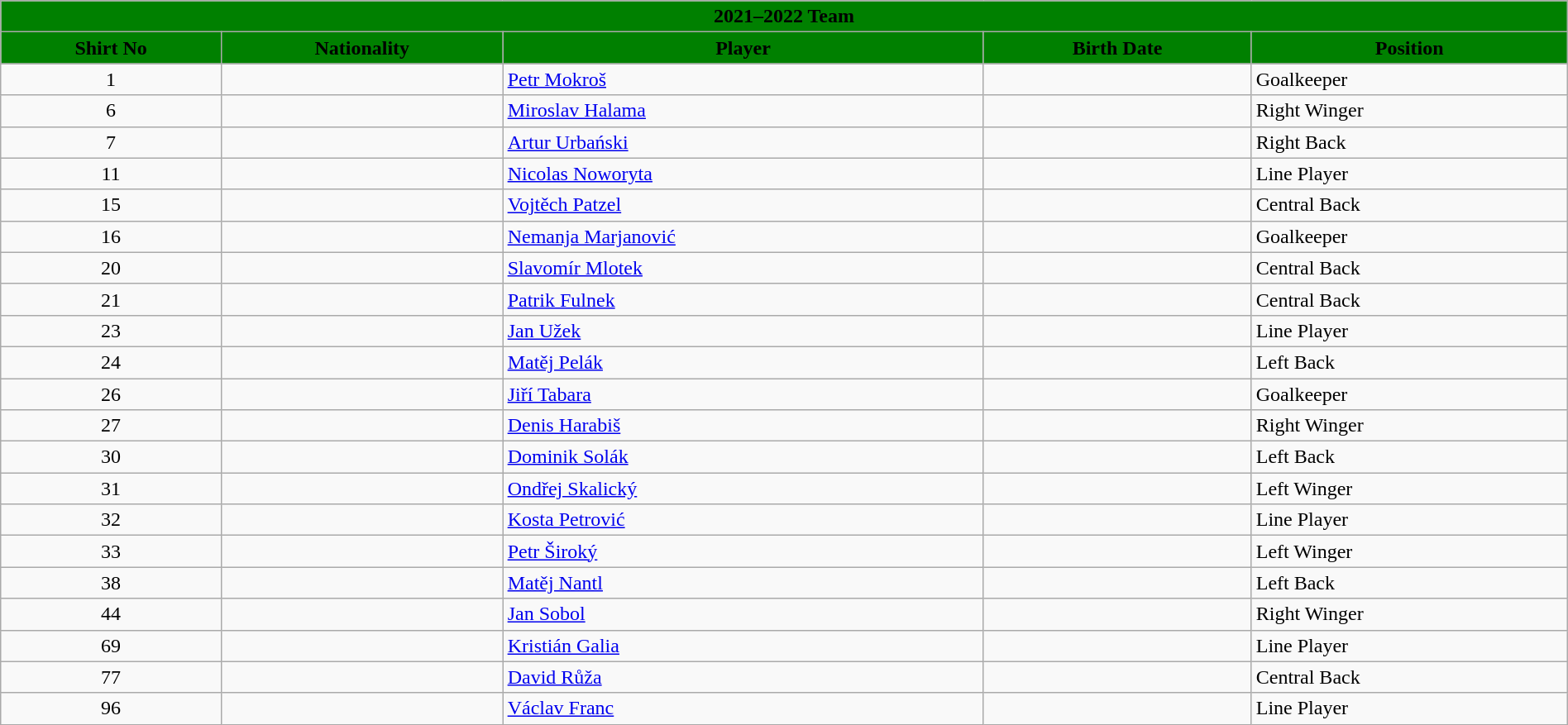<table class="wikitable collapsible collapsed" style="width:100%">
<tr>
<th colspan=5 style="background-color:green;color:#000000;text-align:center;"> <strong>2021–2022 Team</strong></th>
</tr>
<tr>
<th style="color:#000000; background:green">Shirt No</th>
<th style="color:#000000; background:green">Nationality</th>
<th style="color:#000000; background:green">Player</th>
<th style="color:#000000; background:green">Birth Date</th>
<th style="color:#000000; background:green">Position</th>
</tr>
<tr>
<td align=center>1</td>
<td></td>
<td><a href='#'>Petr Mokroš</a></td>
<td></td>
<td>Goalkeeper</td>
</tr>
<tr>
<td align=center>6</td>
<td></td>
<td><a href='#'>Miroslav Halama</a></td>
<td></td>
<td>Right Winger</td>
</tr>
<tr>
<td align=center>7</td>
<td></td>
<td><a href='#'>Artur Urbański</a></td>
<td></td>
<td>Right Back</td>
</tr>
<tr>
<td align=center>11</td>
<td></td>
<td><a href='#'>Nicolas Noworyta</a></td>
<td></td>
<td>Line Player</td>
</tr>
<tr>
<td align=center>15</td>
<td></td>
<td><a href='#'>Vojtěch Patzel</a></td>
<td></td>
<td>Central Back</td>
</tr>
<tr>
<td align=center>16</td>
<td></td>
<td><a href='#'>Nemanja Marjanović</a></td>
<td></td>
<td>Goalkeeper</td>
</tr>
<tr>
<td align=center>20</td>
<td></td>
<td><a href='#'>Slavomír Mlotek</a></td>
<td></td>
<td>Central Back</td>
</tr>
<tr>
<td align=center>21</td>
<td></td>
<td><a href='#'>Patrik Fulnek</a></td>
<td></td>
<td>Central Back</td>
</tr>
<tr>
<td align=center>23</td>
<td></td>
<td><a href='#'>Jan Užek</a></td>
<td></td>
<td>Line Player</td>
</tr>
<tr>
<td align=center>24</td>
<td></td>
<td><a href='#'>Matěj Pelák</a></td>
<td></td>
<td>Left Back</td>
</tr>
<tr>
<td align=center>26</td>
<td></td>
<td><a href='#'>Jiří Tabara</a></td>
<td></td>
<td>Goalkeeper</td>
</tr>
<tr>
<td align=center>27</td>
<td></td>
<td><a href='#'>Denis Harabiš</a></td>
<td></td>
<td>Right Winger</td>
</tr>
<tr>
<td align=center>30</td>
<td></td>
<td><a href='#'>Dominik Solák</a></td>
<td></td>
<td>Left Back</td>
</tr>
<tr>
<td align=center>31</td>
<td></td>
<td><a href='#'>Ondřej Skalický</a></td>
<td></td>
<td>Left Winger</td>
</tr>
<tr>
<td align=center>32</td>
<td></td>
<td><a href='#'>Kosta Petrović</a></td>
<td></td>
<td>Line Player</td>
</tr>
<tr>
<td align=center>33</td>
<td></td>
<td><a href='#'>Petr Široký</a></td>
<td></td>
<td>Left Winger</td>
</tr>
<tr>
<td align=center>38</td>
<td></td>
<td><a href='#'>Matěj Nantl</a></td>
<td></td>
<td>Left Back</td>
</tr>
<tr>
<td align=center>44</td>
<td></td>
<td><a href='#'>Jan Sobol</a></td>
<td></td>
<td>Right Winger</td>
</tr>
<tr>
<td align=center>69</td>
<td></td>
<td><a href='#'>Kristián Galia</a></td>
<td></td>
<td>Line Player</td>
</tr>
<tr>
<td align=center>77</td>
<td></td>
<td><a href='#'>David Růža</a></td>
<td></td>
<td>Central Back</td>
</tr>
<tr>
<td align=center>96</td>
<td></td>
<td><a href='#'>Václav Franc</a></td>
<td></td>
<td>Line Player</td>
</tr>
</table>
